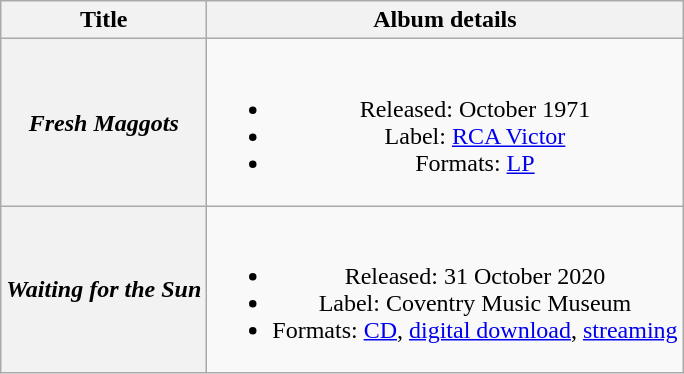<table class="wikitable plainrowheaders" style="text-align:center;">
<tr>
<th scope="col">Title</th>
<th scope="col">Album details</th>
</tr>
<tr>
<th scope="row"><em>Fresh Maggots</em></th>
<td><br><ul><li>Released: October 1971</li><li>Label: <a href='#'>RCA Victor</a></li><li>Formats: <a href='#'>LP</a></li></ul></td>
</tr>
<tr>
<th scope="row"><em>Waiting for the Sun</em></th>
<td><br><ul><li>Released: 31 October 2020</li><li>Label: Coventry Music Museum</li><li>Formats: <a href='#'>CD</a>, <a href='#'>digital download</a>, <a href='#'>streaming</a></li></ul></td>
</tr>
</table>
